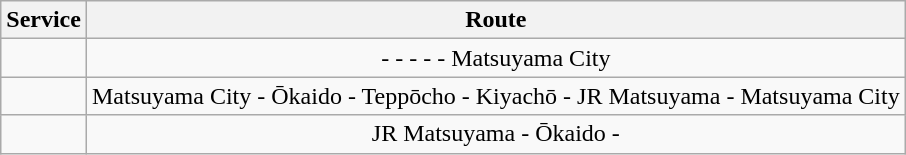<table class="wikitable" style="text-align:center">
<tr>
<th>Service</th>
<th>Route</th>
</tr>
<tr>
<td style="text-align: center"></td>
<td> -  -  -  -  - Matsuyama City</td>
</tr>
<tr>
<td style="text-align: center"></td>
<td>Matsuyama City - Ōkaido - Teppōcho - Kiyachō - JR Matsuyama - Matsuyama City</td>
</tr>
<tr>
<td style="text-align: center"></td>
<td>JR Matsuyama - Ōkaido - </td>
</tr>
</table>
